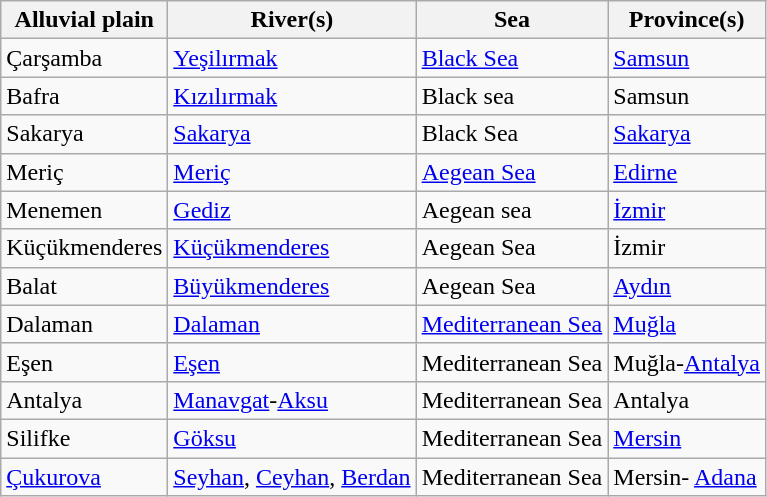<table class="sortable wikitable">
<tr>
<th>Alluvial plain</th>
<th>River(s)</th>
<th>Sea</th>
<th>Province(s)</th>
</tr>
<tr>
<td>Çarşamba</td>
<td><a href='#'>Yeşilırmak</a></td>
<td><a href='#'>Black Sea</a></td>
<td><a href='#'>Samsun</a></td>
</tr>
<tr>
<td>Bafra</td>
<td><a href='#'>Kızılırmak</a></td>
<td>Black sea</td>
<td>Samsun</td>
</tr>
<tr>
<td>Sakarya</td>
<td><a href='#'>Sakarya</a></td>
<td>Black Sea</td>
<td><a href='#'>Sakarya</a></td>
</tr>
<tr>
<td>Meriç</td>
<td><a href='#'>Meriç</a></td>
<td><a href='#'>Aegean Sea</a></td>
<td><a href='#'>Edirne</a></td>
</tr>
<tr>
<td>Menemen</td>
<td><a href='#'>Gediz</a></td>
<td>Aegean sea</td>
<td><a href='#'>İzmir</a></td>
</tr>
<tr>
<td>Küçükmenderes</td>
<td><a href='#'>Küçükmenderes</a></td>
<td>Aegean Sea</td>
<td>İzmir</td>
</tr>
<tr>
<td>Balat</td>
<td><a href='#'>Büyükmenderes</a></td>
<td>Aegean Sea</td>
<td><a href='#'>Aydın</a></td>
</tr>
<tr>
<td>Dalaman</td>
<td><a href='#'>Dalaman</a></td>
<td><a href='#'>Mediterranean Sea</a></td>
<td><a href='#'>Muğla</a></td>
</tr>
<tr>
<td>Eşen</td>
<td><a href='#'>Eşen</a></td>
<td>Mediterranean Sea</td>
<td>Muğla-<a href='#'>Antalya</a></td>
</tr>
<tr>
<td>Antalya</td>
<td><a href='#'>Manavgat</a>-<a href='#'>Aksu</a></td>
<td>Mediterranean Sea</td>
<td>Antalya</td>
</tr>
<tr>
<td>Silifke</td>
<td><a href='#'>Göksu</a></td>
<td>Mediterranean Sea</td>
<td><a href='#'>Mersin</a></td>
</tr>
<tr>
<td><a href='#'>Çukurova</a></td>
<td><a href='#'>Seyhan</a>, <a href='#'>Ceyhan</a>, <a href='#'>Berdan</a></td>
<td>Mediterranean Sea</td>
<td>Mersin- <a href='#'>Adana</a></td>
</tr>
</table>
